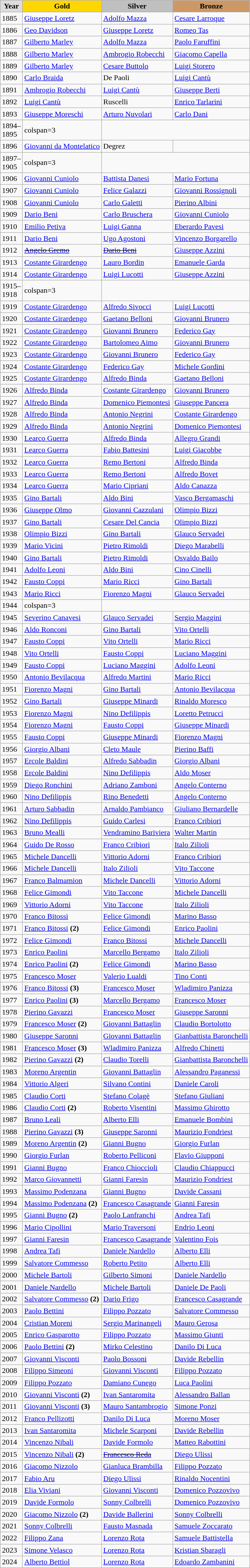<table class="wikitable" style="text-align:left;">
<tr>
<td style="background:#DDDDDD; font-weight:bold; text-align:center;">Year</td>
<td style="background:gold; font-weight:bold; text-align:center;">Gold</td>
<td style="background:silver; font-weight:bold; text-align:center;">Silver</td>
<td style="background:#cc9966; font-weight:bold; text-align:center;">Bronze</td>
</tr>
<tr>
<td>1885</td>
<td><a href='#'>Giuseppe Loretz</a></td>
<td><a href='#'>Adolfo Mazza</a></td>
<td><a href='#'>Cesare Larroque</a></td>
</tr>
<tr>
<td>1886</td>
<td><a href='#'>Geo Davidson</a></td>
<td><a href='#'>Giuseppe Loretz</a></td>
<td><a href='#'>Romeo Tas</a></td>
</tr>
<tr>
<td>1887</td>
<td><a href='#'>Gilberto Marley</a></td>
<td><a href='#'>Adolfo Mazza</a></td>
<td><a href='#'>Paolo Faruffini</a></td>
</tr>
<tr>
<td>1888</td>
<td><a href='#'>Gilberto Marley</a></td>
<td><a href='#'>Ambrogio Robecchi</a></td>
<td><a href='#'>Giacomo Capella</a></td>
</tr>
<tr>
<td>1889</td>
<td><a href='#'>Gilberto Marley</a></td>
<td><a href='#'>Cesare Buttolo</a></td>
<td><a href='#'>Luigi Storero</a></td>
</tr>
<tr>
<td>1890</td>
<td><a href='#'>Carlo Braida</a></td>
<td>De Paoli</td>
<td><a href='#'>Luigi Cantù</a></td>
</tr>
<tr>
<td>1891</td>
<td><a href='#'>Ambrogio Robecchi</a></td>
<td><a href='#'>Luigi Cantù</a></td>
<td><a href='#'>Giuseppe Berti</a></td>
</tr>
<tr>
<td>1892</td>
<td><a href='#'>Luigi Cantù</a></td>
<td>Ruscelli</td>
<td><a href='#'>Enrico Tarlarini</a></td>
</tr>
<tr>
<td>1893</td>
<td><a href='#'>Giuseppe Moreschi</a></td>
<td><a href='#'>Arturo Nuvolari</a></td>
<td><a href='#'>Carlo Dani</a></td>
</tr>
<tr>
<td>1894–<br>1895</td>
<td>colspan=3 </td>
</tr>
<tr>
<td>1896</td>
<td><a href='#'>Giovanni da Montelatico</a></td>
<td>Degrez</td>
<td></td>
</tr>
<tr>
<td>1897–<br>1905</td>
<td>colspan=3 </td>
</tr>
<tr>
<td>1906</td>
<td><a href='#'>Giovanni Cuniolo</a></td>
<td><a href='#'>Battista Danesi</a></td>
<td><a href='#'>Mario Fortuna</a></td>
</tr>
<tr>
<td>1907</td>
<td><a href='#'>Giovanni Cuniolo</a></td>
<td><a href='#'>Felice Galazzi</a></td>
<td><a href='#'>Giovanni Rossignoli</a></td>
</tr>
<tr>
<td>1908</td>
<td><a href='#'>Giovanni Cuniolo</a></td>
<td><a href='#'>Carlo Galetti</a></td>
<td><a href='#'>Pierino Albini</a></td>
</tr>
<tr>
<td>1909</td>
<td><a href='#'>Dario Beni</a></td>
<td><a href='#'>Carlo Bruschera</a></td>
<td><a href='#'>Giovanni Cuniolo</a></td>
</tr>
<tr>
<td>1910</td>
<td><a href='#'>Emilio Petiva</a></td>
<td><a href='#'>Luigi Ganna</a></td>
<td><a href='#'>Eberardo Pavesi</a></td>
</tr>
<tr>
<td>1911</td>
<td><a href='#'>Dario Beni</a></td>
<td><a href='#'>Ugo Agostoni</a></td>
<td><a href='#'>Vincenzo Borgarello</a></td>
</tr>
<tr>
<td>1912</td>
<td><s><a href='#'>Angelo Gremo</a></s></td>
<td><s><a href='#'>Dario Beni</a></s></td>
<td><a href='#'>Giuseppe Azzini</a></td>
</tr>
<tr>
<td>1913</td>
<td><a href='#'>Costante Girardengo</a></td>
<td><a href='#'>Lauro Bordin</a></td>
<td><a href='#'>Emanuele Garda</a></td>
</tr>
<tr>
<td>1914</td>
<td><a href='#'>Costante Girardengo</a></td>
<td><a href='#'>Luigi Lucotti</a></td>
<td><a href='#'>Giuseppe Azzini</a></td>
</tr>
<tr>
<td>1915–<br>1918</td>
<td>colspan=3 </td>
</tr>
<tr>
<td>1919</td>
<td><a href='#'>Costante Girardengo</a></td>
<td><a href='#'>Alfredo Sivocci</a></td>
<td><a href='#'>Luigi Lucotti</a></td>
</tr>
<tr>
<td>1920</td>
<td><a href='#'>Costante Girardengo</a></td>
<td><a href='#'>Gaetano Belloni</a></td>
<td><a href='#'>Giovanni Brunero</a></td>
</tr>
<tr>
<td>1921</td>
<td><a href='#'>Costante Girardengo</a></td>
<td><a href='#'>Giovanni Brunero</a></td>
<td><a href='#'>Federico Gay</a></td>
</tr>
<tr>
<td>1922</td>
<td><a href='#'>Costante Girardengo</a></td>
<td><a href='#'>Bartolomeo Aimo</a></td>
<td><a href='#'>Giovanni Brunero</a></td>
</tr>
<tr>
<td>1923</td>
<td><a href='#'>Costante Girardengo</a></td>
<td><a href='#'>Giovanni Brunero</a></td>
<td><a href='#'>Federico Gay</a></td>
</tr>
<tr>
<td>1924</td>
<td><a href='#'>Costante Girardengo</a></td>
<td><a href='#'>Federico Gay</a></td>
<td><a href='#'>Michele Gordini</a></td>
</tr>
<tr>
<td>1925</td>
<td><a href='#'>Costante Girardengo</a></td>
<td><a href='#'>Alfredo Binda</a></td>
<td><a href='#'>Gaetano Belloni</a></td>
</tr>
<tr>
<td>1926</td>
<td><a href='#'>Alfredo Binda</a></td>
<td><a href='#'>Costante Girardengo</a></td>
<td><a href='#'>Giovanni Brunero</a></td>
</tr>
<tr>
<td>1927</td>
<td><a href='#'>Alfredo Binda</a></td>
<td><a href='#'>Domenico Piemontesi</a></td>
<td><a href='#'>Giuseppe Pancera</a></td>
</tr>
<tr>
<td>1928</td>
<td><a href='#'>Alfredo Binda</a></td>
<td><a href='#'>Antonio Negrini</a></td>
<td><a href='#'>Costante Girardengo</a></td>
</tr>
<tr>
<td>1929</td>
<td><a href='#'>Alfredo Binda</a></td>
<td><a href='#'>Antonio Negrini</a></td>
<td><a href='#'>Domenico Piemontesi</a></td>
</tr>
<tr>
<td>1930</td>
<td><a href='#'>Learco Guerra</a></td>
<td><a href='#'>Alfredo Binda</a></td>
<td><a href='#'>Allegro Grandi</a></td>
</tr>
<tr>
<td>1931</td>
<td><a href='#'>Learco Guerra</a></td>
<td><a href='#'>Fabio Battesini</a></td>
<td><a href='#'>Luigi Giacobbe</a></td>
</tr>
<tr>
<td>1932</td>
<td><a href='#'>Learco Guerra</a></td>
<td><a href='#'>Remo Bertoni</a></td>
<td><a href='#'>Alfredo Binda</a></td>
</tr>
<tr>
<td>1933</td>
<td><a href='#'>Learco Guerra</a></td>
<td><a href='#'>Remo Bertoni</a></td>
<td><a href='#'>Alfredo Bovet</a></td>
</tr>
<tr>
<td>1934</td>
<td><a href='#'>Learco Guerra</a></td>
<td><a href='#'>Mario Cipriani</a></td>
<td><a href='#'>Aldo Canazza</a></td>
</tr>
<tr>
<td>1935</td>
<td><a href='#'>Gino Bartali</a></td>
<td><a href='#'>Aldo Bini</a></td>
<td><a href='#'>Vasco Bergamaschi</a></td>
</tr>
<tr>
<td>1936</td>
<td><a href='#'>Giuseppe Olmo</a></td>
<td><a href='#'>Giovanni Cazzulani</a></td>
<td><a href='#'>Olimpio Bizzi</a></td>
</tr>
<tr>
<td>1937</td>
<td><a href='#'>Gino Bartali</a></td>
<td><a href='#'>Cesare Del Cancia</a></td>
<td><a href='#'>Olimpio Bizzi</a></td>
</tr>
<tr>
<td>1938</td>
<td><a href='#'>Olimpio Bizzi</a></td>
<td><a href='#'>Gino Bartali</a></td>
<td><a href='#'>Glauco Servadei</a></td>
</tr>
<tr>
<td>1939</td>
<td><a href='#'>Mario Vicini</a></td>
<td><a href='#'>Pietro Rimoldi</a></td>
<td><a href='#'>Diego Marabelli</a></td>
</tr>
<tr>
<td>1940</td>
<td><a href='#'>Gino Bartali</a></td>
<td><a href='#'>Pietro Rimoldi</a></td>
<td><a href='#'>Osvaldo Bailo</a></td>
</tr>
<tr>
<td>1941</td>
<td><a href='#'>Adolfo Leoni</a></td>
<td><a href='#'>Aldo Bini</a></td>
<td><a href='#'>Cino Cinelli</a></td>
</tr>
<tr>
<td>1942</td>
<td><a href='#'>Fausto Coppi</a></td>
<td><a href='#'>Mario Ricci</a></td>
<td><a href='#'>Gino Bartali</a></td>
</tr>
<tr>
<td>1943</td>
<td><a href='#'>Mario Ricci</a></td>
<td><a href='#'>Fiorenzo Magni</a></td>
<td><a href='#'>Glauco Servadei</a></td>
</tr>
<tr>
<td>1944</td>
<td>colspan=3 </td>
</tr>
<tr>
<td>1945</td>
<td><a href='#'>Severino Canavesi</a></td>
<td><a href='#'>Glauco Servadei</a></td>
<td><a href='#'>Sergio Maggini</a></td>
</tr>
<tr ->
<td>1946</td>
<td><a href='#'>Aldo Ronconi</a></td>
<td><a href='#'>Gino Bartali</a></td>
<td><a href='#'>Vito Ortelli</a></td>
</tr>
<tr>
<td>1947</td>
<td><a href='#'>Fausto Coppi</a></td>
<td><a href='#'>Vito Ortelli</a></td>
<td><a href='#'>Mario Ricci</a></td>
</tr>
<tr>
<td>1948</td>
<td><a href='#'>Vito Ortelli</a></td>
<td><a href='#'>Fausto Coppi</a></td>
<td><a href='#'>Luciano Maggini</a></td>
</tr>
<tr>
<td>1949</td>
<td><a href='#'>Fausto Coppi</a></td>
<td><a href='#'>Luciano Maggini</a></td>
<td><a href='#'>Adolfo Leoni</a></td>
</tr>
<tr>
<td>1950</td>
<td><a href='#'>Antonio Bevilacqua</a></td>
<td><a href='#'>Alfredo Martini</a></td>
<td><a href='#'>Mario Ricci</a></td>
</tr>
<tr>
<td>1951</td>
<td><a href='#'>Fiorenzo Magni</a></td>
<td><a href='#'>Gino Bartali</a></td>
<td><a href='#'>Antonio Bevilacqua</a></td>
</tr>
<tr>
<td>1952</td>
<td><a href='#'>Gino Bartali</a></td>
<td><a href='#'>Giuseppe Minardi</a></td>
<td><a href='#'>Rinaldo Moresco</a></td>
</tr>
<tr>
<td>1953</td>
<td><a href='#'>Fiorenzo Magni</a></td>
<td><a href='#'>Nino Defilippis</a></td>
<td><a href='#'>Loretto Petrucci</a></td>
</tr>
<tr>
<td>1954</td>
<td><a href='#'>Fiorenzo Magni</a></td>
<td><a href='#'>Fausto Coppi</a></td>
<td><a href='#'>Giuseppe Minardi</a></td>
</tr>
<tr>
<td>1955</td>
<td><a href='#'>Fausto Coppi</a></td>
<td><a href='#'>Giuseppe Minardi</a></td>
<td><a href='#'>Fiorenzo Magni</a></td>
</tr>
<tr>
<td>1956</td>
<td><a href='#'>Giorgio Albani</a></td>
<td><a href='#'>Cleto Maule</a></td>
<td><a href='#'>Pierino Baffi</a></td>
</tr>
<tr>
<td>1957</td>
<td><a href='#'>Ercole Baldini</a></td>
<td><a href='#'>Alfredo Sabbadin</a></td>
<td><a href='#'>Giorgio Albani</a></td>
</tr>
<tr>
<td>1958</td>
<td><a href='#'>Ercole Baldini</a></td>
<td><a href='#'>Nino Defilippis</a></td>
<td><a href='#'>Aldo Moser</a></td>
</tr>
<tr>
<td>1959</td>
<td><a href='#'>Diego Ronchini</a></td>
<td><a href='#'>Adriano Zamboni</a></td>
<td><a href='#'>Angelo Conterno</a></td>
</tr>
<tr>
<td>1960</td>
<td><a href='#'>Nino Defilippis</a></td>
<td><a href='#'>Rino Benedetti</a></td>
<td><a href='#'>Angelo Conterno</a></td>
</tr>
<tr>
<td>1961</td>
<td><a href='#'>Arturo Sabbadin</a></td>
<td><a href='#'>Arnaldo Pambianco</a></td>
<td><a href='#'>Giuliano Bernardelle</a></td>
</tr>
<tr>
<td>1962</td>
<td><a href='#'>Nino Defilippis</a></td>
<td><a href='#'>Guido Carlesi</a></td>
<td><a href='#'>Franco Cribiori</a></td>
</tr>
<tr>
<td>1963</td>
<td><a href='#'>Bruno Mealli</a></td>
<td><a href='#'>Vendramino Bariviera</a></td>
<td><a href='#'>Walter Martin</a></td>
</tr>
<tr>
<td>1964</td>
<td><a href='#'>Guido De Rosso</a></td>
<td><a href='#'>Franco Cribiori</a></td>
<td><a href='#'>Italo Zilioli</a></td>
</tr>
<tr>
<td>1965</td>
<td><a href='#'>Michele Dancelli</a></td>
<td><a href='#'>Vittorio Adorni</a></td>
<td><a href='#'>Franco Cribiori</a></td>
</tr>
<tr>
<td>1966</td>
<td><a href='#'>Michele Dancelli</a></td>
<td><a href='#'>Italo Zilioli</a></td>
<td><a href='#'>Vito Taccone</a></td>
</tr>
<tr>
<td>1967</td>
<td><a href='#'>Franco Balmamion</a></td>
<td><a href='#'>Michele Dancelli</a></td>
<td><a href='#'>Vittorio Adorni</a></td>
</tr>
<tr>
<td>1968</td>
<td><a href='#'>Felice Gimondi</a></td>
<td><a href='#'>Vito Taccone</a></td>
<td><a href='#'>Michele Dancelli</a></td>
</tr>
<tr>
<td>1969</td>
<td><a href='#'>Vittorio Adorni</a></td>
<td><a href='#'>Vito Taccone</a></td>
<td><a href='#'>Italo Zilioli</a></td>
</tr>
<tr>
<td>1970</td>
<td><a href='#'>Franco Bitossi</a></td>
<td><a href='#'>Felice Gimondi</a></td>
<td><a href='#'>Marino Basso</a></td>
</tr>
<tr>
<td>1971</td>
<td><a href='#'>Franco Bitossi</a> <strong>(2)</strong></td>
<td><a href='#'>Felice Gimondi</a></td>
<td><a href='#'>Enrico Paolini</a></td>
</tr>
<tr>
<td>1972</td>
<td><a href='#'>Felice Gimondi</a></td>
<td><a href='#'>Franco Bitossi</a></td>
<td><a href='#'>Michele Dancelli</a></td>
</tr>
<tr>
<td>1973</td>
<td><a href='#'>Enrico Paolini</a></td>
<td><a href='#'>Marcello Bergamo</a></td>
<td><a href='#'>Italo Zilioli</a></td>
</tr>
<tr>
<td>1974</td>
<td><a href='#'>Enrico Paolini</a> <strong>(2)</strong></td>
<td><a href='#'>Felice Gimondi</a></td>
<td><a href='#'>Marino Basso</a></td>
</tr>
<tr>
<td>1975</td>
<td><a href='#'>Francesco Moser</a></td>
<td><a href='#'>Valerio Lualdi</a></td>
<td><a href='#'>Tino Conti</a></td>
</tr>
<tr>
<td>1976</td>
<td><a href='#'>Franco Bitossi</a> <strong>(3)</strong></td>
<td><a href='#'>Francesco Moser</a></td>
<td><a href='#'>Wladimiro Panizza</a></td>
</tr>
<tr>
<td>1977</td>
<td><a href='#'>Enrico Paolini</a> <strong>(3)</strong></td>
<td><a href='#'>Marcello Bergamo</a></td>
<td><a href='#'>Francesco Moser</a></td>
</tr>
<tr>
<td>1978</td>
<td><a href='#'>Pierino Gavazzi</a></td>
<td><a href='#'>Francesco Moser</a></td>
<td><a href='#'>Giuseppe Saronni</a></td>
</tr>
<tr>
<td>1979</td>
<td><a href='#'>Francesco Moser</a> <strong>(2)</strong></td>
<td><a href='#'>Giovanni Battaglin</a></td>
<td><a href='#'>Claudio Bortolotto</a></td>
</tr>
<tr>
<td>1980</td>
<td><a href='#'>Giuseppe Saronni</a></td>
<td><a href='#'>Giovanni Battaglin</a></td>
<td><a href='#'>Gianbattista Baronchelli</a></td>
</tr>
<tr>
<td>1981</td>
<td><a href='#'>Francesco Moser</a> <strong>(3)</strong></td>
<td><a href='#'>Wladimiro Panizza</a></td>
<td><a href='#'>Alfredo Chinetti</a></td>
</tr>
<tr>
<td>1982</td>
<td><a href='#'>Pierino Gavazzi</a> <strong>(2)</strong></td>
<td><a href='#'>Claudio Torelli</a></td>
<td><a href='#'>Gianbattista Baronchelli</a></td>
</tr>
<tr>
<td>1983</td>
<td><a href='#'>Moreno Argentin</a></td>
<td><a href='#'>Giovanni Battaglin</a></td>
<td><a href='#'>Alessandro Paganessi</a></td>
</tr>
<tr>
<td>1984</td>
<td><a href='#'>Vittorio Algeri</a></td>
<td><a href='#'>Silvano Contini</a></td>
<td><a href='#'>Daniele Caroli</a></td>
</tr>
<tr>
<td>1985</td>
<td><a href='#'>Claudio Corti</a></td>
<td><a href='#'>Stefano Colagè</a></td>
<td><a href='#'>Stefano Giuliani</a></td>
</tr>
<tr>
<td>1986</td>
<td><a href='#'>Claudio Corti</a> <strong>(2)</strong></td>
<td><a href='#'>Roberto Visentini</a></td>
<td><a href='#'>Massimo Ghirotto</a></td>
</tr>
<tr>
<td>1987</td>
<td><a href='#'>Bruno Leali</a></td>
<td><a href='#'>Alberto Elli</a></td>
<td><a href='#'>Emanuele Bombini</a></td>
</tr>
<tr>
<td>1988</td>
<td><a href='#'>Pierino Gavazzi</a> <strong>(3)</strong></td>
<td><a href='#'>Giuseppe Saronni</a></td>
<td><a href='#'>Maurizio Fondriest</a></td>
</tr>
<tr>
<td>1989</td>
<td><a href='#'>Moreno Argentin</a> <strong>(2)</strong></td>
<td><a href='#'>Gianni Bugno</a></td>
<td><a href='#'>Giorgio Furlan</a></td>
</tr>
<tr>
<td>1990</td>
<td><a href='#'>Giorgio Furlan</a></td>
<td><a href='#'>Roberto Pelliconi</a></td>
<td><a href='#'>Flavio Giupponi</a></td>
</tr>
<tr>
<td>1991</td>
<td><a href='#'>Gianni Bugno</a></td>
<td><a href='#'>Franco Chioccioli</a></td>
<td><a href='#'>Claudio Chiappucci</a></td>
</tr>
<tr>
<td>1992</td>
<td><a href='#'>Marco Giovannetti</a></td>
<td><a href='#'>Gianni Faresin</a></td>
<td><a href='#'>Maurizio Fondriest</a></td>
</tr>
<tr>
<td>1993</td>
<td><a href='#'>Massimo Podenzana</a></td>
<td><a href='#'>Gianni Bugno</a></td>
<td><a href='#'>Davide Cassani</a></td>
</tr>
<tr>
<td>1994</td>
<td><a href='#'>Massimo Podenzana</a> <strong>(2)</strong></td>
<td><a href='#'>Francesco Casagrande</a></td>
<td><a href='#'>Gianni Faresin</a></td>
</tr>
<tr>
<td>1995</td>
<td><a href='#'>Gianni Bugno</a> <strong>(2)</strong></td>
<td><a href='#'>Paolo Lanfranchi</a></td>
<td><a href='#'>Andrea Tafi</a></td>
</tr>
<tr>
<td>1996</td>
<td><a href='#'>Mario Cipollini</a></td>
<td><a href='#'>Mario Traversoni</a></td>
<td><a href='#'>Endrio Leoni</a></td>
</tr>
<tr>
<td>1997</td>
<td><a href='#'>Gianni Faresin</a></td>
<td><a href='#'>Francesco Casagrande</a></td>
<td><a href='#'>Valentino Fois</a></td>
</tr>
<tr>
<td>1998</td>
<td><a href='#'>Andrea Tafi</a></td>
<td><a href='#'>Daniele Nardello</a></td>
<td><a href='#'>Alberto Elli</a></td>
</tr>
<tr>
<td>1999</td>
<td><a href='#'>Salvatore Commesso</a></td>
<td><a href='#'>Roberto Petito</a></td>
<td><a href='#'>Alberto Elli</a></td>
</tr>
<tr>
<td>2000</td>
<td><a href='#'>Michele Bartoli</a></td>
<td><a href='#'>Gilberto Simoni</a></td>
<td><a href='#'>Daniele Nardello</a></td>
</tr>
<tr>
<td>2001</td>
<td><a href='#'>Daniele Nardello</a></td>
<td><a href='#'>Michele Bartoli</a></td>
<td><a href='#'>Daniele De Paoli</a></td>
</tr>
<tr>
<td>2002</td>
<td><a href='#'>Salvatore Commesso</a> <strong>(2)</strong></td>
<td><a href='#'>Dario Frigo</a></td>
<td><a href='#'>Francesco Casagrande</a></td>
</tr>
<tr>
<td>2003</td>
<td><a href='#'>Paolo Bettini</a></td>
<td><a href='#'>Filippo Pozzato</a></td>
<td><a href='#'>Salvatore Commesso</a></td>
</tr>
<tr>
<td>2004</td>
<td><a href='#'>Cristian Moreni</a></td>
<td><a href='#'>Sergio Marinangeli</a></td>
<td><a href='#'>Mauro Gerosa</a></td>
</tr>
<tr>
<td>2005</td>
<td><a href='#'>Enrico Gasparotto</a></td>
<td><a href='#'>Filippo Pozzato</a></td>
<td><a href='#'>Massimo Giunti</a></td>
</tr>
<tr>
<td>2006</td>
<td><a href='#'>Paolo Bettini</a> <strong>(2)</strong></td>
<td><a href='#'>Mirko Celestino</a></td>
<td><a href='#'>Danilo Di Luca</a></td>
</tr>
<tr>
<td>2007</td>
<td><a href='#'>Giovanni Visconti</a></td>
<td><a href='#'>Paolo Bossoni</a></td>
<td><a href='#'>Davide Rebellin</a></td>
</tr>
<tr>
<td>2008</td>
<td><a href='#'>Filippo Simeoni</a></td>
<td><a href='#'>Giovanni Visconti</a></td>
<td><a href='#'>Filippo Pozzato</a></td>
</tr>
<tr>
<td>2009</td>
<td><a href='#'>Filippo Pozzato</a></td>
<td><a href='#'>Damiano Cunego</a></td>
<td><a href='#'>Luca Paolini</a></td>
</tr>
<tr>
<td>2010</td>
<td><a href='#'>Giovanni Visconti</a> <strong>(2)</strong></td>
<td><a href='#'>Ivan Santaromita</a></td>
<td><a href='#'>Alessandro Ballan</a></td>
</tr>
<tr>
<td>2011</td>
<td><a href='#'>Giovanni Visconti</a> <strong>(3)</strong></td>
<td><a href='#'>Mauro Santambrogio</a></td>
<td><a href='#'>Simone Ponzi</a></td>
</tr>
<tr>
<td>2012</td>
<td><a href='#'>Franco Pellizotti</a></td>
<td><a href='#'>Danilo Di Luca</a></td>
<td><a href='#'>Moreno Moser</a></td>
</tr>
<tr>
<td>2013</td>
<td><a href='#'>Ivan Santaromita</a></td>
<td><a href='#'>Michele Scarponi</a></td>
<td><a href='#'>Davide Rebellin</a></td>
</tr>
<tr>
<td>2014</td>
<td><a href='#'>Vincenzo Nibali</a></td>
<td><a href='#'>Davide Formolo</a></td>
<td><a href='#'>Matteo Rabottini</a></td>
</tr>
<tr>
<td>2015</td>
<td><a href='#'>Vincenzo Nibali</a> <strong>(2)</strong></td>
<td><s><a href='#'>Francesco Reda</a></s></td>
<td><a href='#'>Diego Ulissi</a></td>
</tr>
<tr>
<td>2016</td>
<td><a href='#'>Giacomo Nizzolo</a></td>
<td><a href='#'>Gianluca Brambilla</a></td>
<td><a href='#'>Filippo Pozzato</a></td>
</tr>
<tr>
<td>2017</td>
<td><a href='#'>Fabio Aru</a></td>
<td><a href='#'>Diego Ulissi</a></td>
<td><a href='#'>Rinaldo Nocentini</a></td>
</tr>
<tr>
<td>2018</td>
<td><a href='#'>Elia Viviani</a></td>
<td><a href='#'>Giovanni Visconti</a></td>
<td><a href='#'>Domenico Pozzovivo</a></td>
</tr>
<tr>
<td>2019</td>
<td><a href='#'>Davide Formolo</a></td>
<td><a href='#'>Sonny Colbrelli</a></td>
<td><a href='#'>Domenico Pozzovivo</a></td>
</tr>
<tr>
<td>2020</td>
<td><a href='#'>Giacomo Nizzolo</a> <strong>(2)</strong></td>
<td><a href='#'>Davide Ballerini</a></td>
<td><a href='#'>Sonny Colbrelli</a></td>
</tr>
<tr>
<td>2021</td>
<td><a href='#'>Sonny Colbrelli</a></td>
<td><a href='#'>Fausto Masnada</a></td>
<td><a href='#'>Samuele Zoccarato</a></td>
</tr>
<tr>
<td>2022</td>
<td><a href='#'>Filippo Zana</a></td>
<td><a href='#'>Lorenzo Rota</a></td>
<td><a href='#'>Samuele Battistella</a></td>
</tr>
<tr>
<td>2023</td>
<td><a href='#'>Simone Velasco</a></td>
<td><a href='#'>Lorenzo Rota</a></td>
<td><a href='#'>Kristian Sbaragli</a></td>
</tr>
<tr>
<td>2024</td>
<td><a href='#'>Alberto Bettiol</a></td>
<td><a href='#'>Lorenzo Rota</a></td>
<td><a href='#'>Edoardo Zambanini</a></td>
</tr>
</table>
